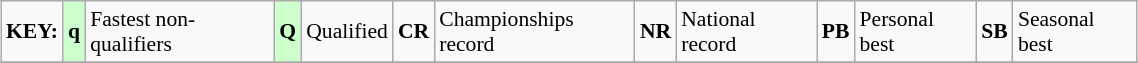<table class="wikitable" style="margin:0.5em auto; font-size:90%;position:relative;" width=60%>
<tr>
<td><strong>KEY:</strong></td>
<td bgcolor=ccffcc align=center><strong>q</strong></td>
<td>Fastest non-qualifiers</td>
<td bgcolor=ccffcc align=center><strong>Q</strong></td>
<td>Qualified</td>
<td align=center><strong>CR</strong></td>
<td>Championships record</td>
<td align=center><strong>NR</strong></td>
<td>National record</td>
<td align=center><strong>PB</strong></td>
<td>Personal best</td>
<td align=center><strong>SB</strong></td>
<td>Seasonal best</td>
</tr>
<tr>
</tr>
</table>
